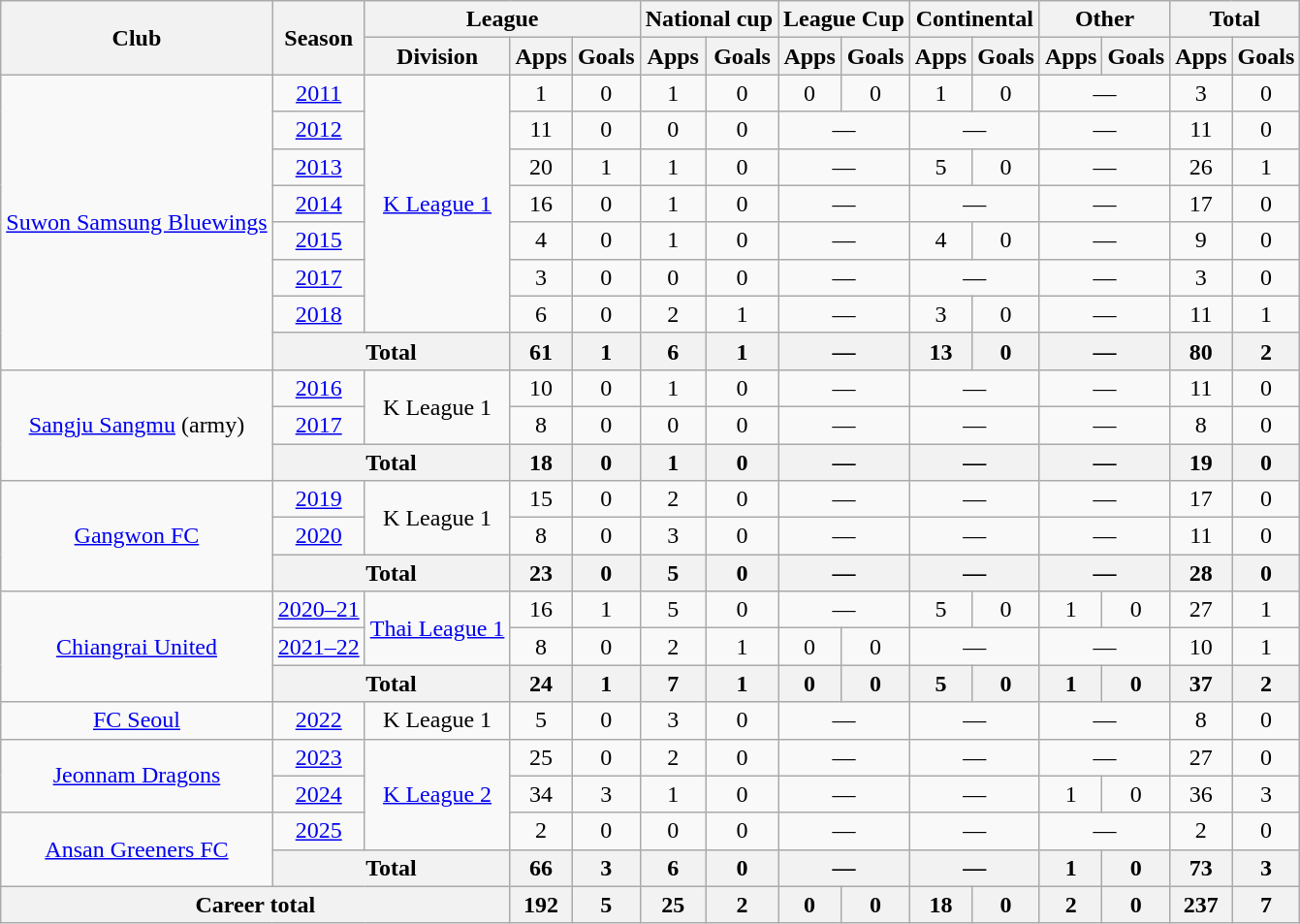<table class="wikitable" style="text-align: center">
<tr>
<th rowspan="2">Club</th>
<th rowspan="2">Season</th>
<th colspan="3">League</th>
<th colspan="2">National cup</th>
<th colspan="2">League Cup</th>
<th colspan="2">Continental</th>
<th colspan="2">Other</th>
<th colspan="2">Total</th>
</tr>
<tr>
<th>Division</th>
<th>Apps</th>
<th>Goals</th>
<th>Apps</th>
<th>Goals</th>
<th>Apps</th>
<th>Goals</th>
<th>Apps</th>
<th>Goals</th>
<th>Apps</th>
<th>Goals</th>
<th>Apps</th>
<th>Goals</th>
</tr>
<tr>
<td rowspan="8"><a href='#'>Suwon Samsung Bluewings</a></td>
<td><a href='#'>2011</a></td>
<td rowspan="7"><a href='#'>K League 1</a></td>
<td>1</td>
<td>0</td>
<td>1</td>
<td>0</td>
<td>0</td>
<td>0</td>
<td>1</td>
<td>0</td>
<td colspan="2">—</td>
<td>3</td>
<td>0</td>
</tr>
<tr>
<td><a href='#'>2012</a></td>
<td>11</td>
<td>0</td>
<td>0</td>
<td>0</td>
<td colspan="2">—</td>
<td colspan="2">—</td>
<td colspan="2">—</td>
<td>11</td>
<td>0</td>
</tr>
<tr>
<td><a href='#'>2013</a></td>
<td>20</td>
<td>1</td>
<td>1</td>
<td>0</td>
<td colspan="2">—</td>
<td>5</td>
<td>0</td>
<td colspan="2">—</td>
<td>26</td>
<td>1</td>
</tr>
<tr>
<td><a href='#'>2014</a></td>
<td>16</td>
<td>0</td>
<td>1</td>
<td>0</td>
<td colspan="2">—</td>
<td colspan="2">—</td>
<td colspan="2">—</td>
<td>17</td>
<td>0</td>
</tr>
<tr>
<td><a href='#'>2015</a></td>
<td>4</td>
<td>0</td>
<td>1</td>
<td>0</td>
<td colspan="2">—</td>
<td>4</td>
<td>0</td>
<td colspan="2">—</td>
<td>9</td>
<td>0</td>
</tr>
<tr>
<td><a href='#'>2017</a></td>
<td>3</td>
<td>0</td>
<td>0</td>
<td>0</td>
<td colspan="2">—</td>
<td colspan="2">—</td>
<td colspan="2">—</td>
<td>3</td>
<td>0</td>
</tr>
<tr>
<td><a href='#'>2018</a></td>
<td>6</td>
<td>0</td>
<td>2</td>
<td>1</td>
<td colspan="2">—</td>
<td>3</td>
<td>0</td>
<td colspan="2">—</td>
<td>11</td>
<td>1</td>
</tr>
<tr>
<th colspan="2">Total</th>
<th>61</th>
<th>1</th>
<th>6</th>
<th>1</th>
<th colspan="2">—</th>
<th>13</th>
<th>0</th>
<th colspan="2">—</th>
<th>80</th>
<th>2</th>
</tr>
<tr>
<td rowspan="3"><a href='#'>Sangju Sangmu</a> (army)</td>
<td><a href='#'>2016</a></td>
<td rowspan="2">K League 1</td>
<td>10</td>
<td>0</td>
<td>1</td>
<td>0</td>
<td colspan="2">—</td>
<td colspan="2">—</td>
<td colspan="2">—</td>
<td>11</td>
<td>0</td>
</tr>
<tr>
<td><a href='#'>2017</a></td>
<td>8</td>
<td>0</td>
<td>0</td>
<td>0</td>
<td colspan="2">—</td>
<td colspan="2">—</td>
<td colspan="2">—</td>
<td>8</td>
<td>0</td>
</tr>
<tr>
<th colspan="2">Total</th>
<th>18</th>
<th>0</th>
<th>1</th>
<th>0</th>
<th colspan="2">—</th>
<th colspan="2">—</th>
<th colspan="2">—</th>
<th>19</th>
<th>0</th>
</tr>
<tr>
<td rowspan="3"><a href='#'>Gangwon FC</a></td>
<td><a href='#'>2019</a></td>
<td rowspan="2">K League 1</td>
<td>15</td>
<td>0</td>
<td>2</td>
<td>0</td>
<td colspan="2">—</td>
<td colspan="2">—</td>
<td colspan="2">—</td>
<td>17</td>
<td>0</td>
</tr>
<tr>
<td><a href='#'>2020</a></td>
<td>8</td>
<td>0</td>
<td>3</td>
<td>0</td>
<td colspan="2">—</td>
<td colspan="2">—</td>
<td colspan="2">—</td>
<td>11</td>
<td>0</td>
</tr>
<tr>
<th colspan="2">Total</th>
<th>23</th>
<th>0</th>
<th>5</th>
<th>0</th>
<th colspan="2">—</th>
<th colspan="2">—</th>
<th colspan="2">—</th>
<th>28</th>
<th>0</th>
</tr>
<tr>
<td rowspan="3"><a href='#'>Chiangrai United</a></td>
<td><a href='#'>2020–21</a></td>
<td rowspan="2"><a href='#'>Thai League 1</a></td>
<td>16</td>
<td>1</td>
<td>5</td>
<td>0</td>
<td colspan="2">—</td>
<td>5</td>
<td>0</td>
<td>1</td>
<td>0</td>
<td>27</td>
<td>1</td>
</tr>
<tr>
<td><a href='#'>2021–22</a></td>
<td>8</td>
<td>0</td>
<td>2</td>
<td>1</td>
<td>0</td>
<td>0</td>
<td colspan="2">—</td>
<td colspan="2">—</td>
<td>10</td>
<td>1</td>
</tr>
<tr>
<th colspan="2">Total</th>
<th>24</th>
<th>1</th>
<th>7</th>
<th>1</th>
<th>0</th>
<th>0</th>
<th>5</th>
<th>0</th>
<th>1</th>
<th>0</th>
<th>37</th>
<th>2</th>
</tr>
<tr>
<td><a href='#'>FC Seoul</a></td>
<td><a href='#'>2022</a></td>
<td>K League 1</td>
<td>5</td>
<td>0</td>
<td>3</td>
<td>0</td>
<td colspan="2">—</td>
<td colspan="2">—</td>
<td colspan="2">—</td>
<td>8</td>
<td>0</td>
</tr>
<tr>
<td rowspan="2"><a href='#'>Jeonnam Dragons</a></td>
<td><a href='#'>2023</a></td>
<td rowspan="3"><a href='#'>K League 2</a></td>
<td>25</td>
<td>0</td>
<td>2</td>
<td>0</td>
<td colspan="2">—</td>
<td colspan="2">—</td>
<td colspan="2">—</td>
<td>27</td>
<td>0</td>
</tr>
<tr>
<td><a href='#'>2024</a></td>
<td>34</td>
<td>3</td>
<td>1</td>
<td>0</td>
<td colspan="2">—</td>
<td colspan="2">—</td>
<td>1</td>
<td>0</td>
<td>36</td>
<td>3</td>
</tr>
<tr>
<td rowspan="2"><a href='#'>Ansan Greeners FC</a></td>
<td><a href='#'>2025</a></td>
<td>2</td>
<td>0</td>
<td>0</td>
<td>0</td>
<td colspan="2">—</td>
<td colspan="2">—</td>
<td colspan="2">—</td>
<td>2</td>
<td>0</td>
</tr>
<tr>
<th colspan="2">Total</th>
<th>66</th>
<th>3</th>
<th>6</th>
<th>0</th>
<th colspan="2">—</th>
<th colspan="2">—</th>
<th>1</th>
<th>0</th>
<th>73</th>
<th>3</th>
</tr>
<tr>
<th colspan="3">Career total</th>
<th>192</th>
<th>5</th>
<th>25</th>
<th>2</th>
<th>0</th>
<th>0</th>
<th>18</th>
<th>0</th>
<th>2</th>
<th>0</th>
<th>237</th>
<th>7</th>
</tr>
</table>
